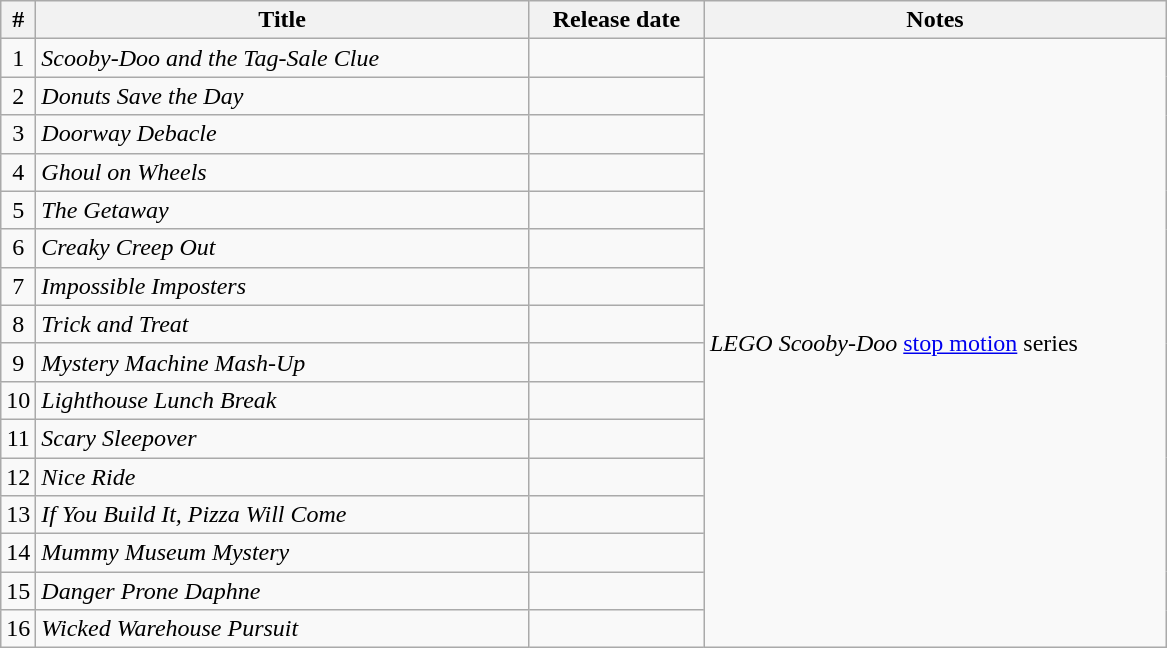<table class="wikitable sortable">
<tr>
<th width=10>#</th>
<th width=321>Title</th>
<th width=110>Release date</th>
<th width=300>Notes</th>
</tr>
<tr>
<td align="center">1</td>
<td><em>Scooby-Doo and the Tag-Sale Clue</em></td>
<td align="right"></td>
<td rowspan="17"><em>LEGO Scooby-Doo</em> <a href='#'>stop motion</a> series</td>
</tr>
<tr>
<td align="center">2</td>
<td><em>Donuts Save the Day</em></td>
<td align="right"></td>
</tr>
<tr>
<td align="center">3</td>
<td><em>Doorway Debacle</em></td>
<td align="right"></td>
</tr>
<tr>
<td align="center">4</td>
<td><em>Ghoul on Wheels</em></td>
<td align="right"></td>
</tr>
<tr>
<td align="center">5</td>
<td><em>The Getaway</em></td>
<td align="right"></td>
</tr>
<tr>
<td align="center">6</td>
<td><em>Creaky Creep Out</em></td>
<td align="right"></td>
</tr>
<tr>
<td align="center">7</td>
<td><em>Impossible Imposters</em></td>
<td align="right"></td>
</tr>
<tr>
<td align="center">8</td>
<td><em>Trick and Treat</em></td>
<td align="right"></td>
</tr>
<tr>
<td align="center">9</td>
<td><em>Mystery Machine Mash-Up</em></td>
<td align="right"></td>
</tr>
<tr>
<td align="center">10</td>
<td><em>Lighthouse Lunch Break</em></td>
<td align="right"></td>
</tr>
<tr>
<td align="center">11</td>
<td><em>Scary Sleepover</em></td>
<td align="right"></td>
</tr>
<tr>
<td align="center">12</td>
<td><em>Nice Ride</em></td>
<td align="right"></td>
</tr>
<tr>
<td align="center">13</td>
<td><em>If You Build It, Pizza Will Come</em></td>
<td align="right"></td>
</tr>
<tr>
<td align="center">14</td>
<td><em>Mummy Museum Mystery</em></td>
<td align="right"></td>
</tr>
<tr>
<td align="center">15</td>
<td><em>Danger Prone Daphne</em></td>
<td align="right"></td>
</tr>
<tr>
<td align="center">16</td>
<td><em>Wicked Warehouse Pursuit</em></td>
<td align="right"></td>
</tr>
</table>
